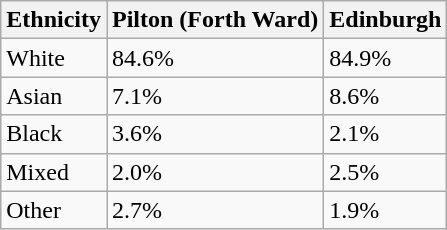<table class="wikitable">
<tr>
<th>Ethnicity</th>
<th>Pilton (Forth Ward)</th>
<th>Edinburgh</th>
</tr>
<tr>
<td>White</td>
<td>84.6%</td>
<td>84.9%</td>
</tr>
<tr>
<td>Asian</td>
<td>7.1%</td>
<td>8.6%</td>
</tr>
<tr>
<td>Black</td>
<td>3.6%</td>
<td>2.1%</td>
</tr>
<tr>
<td>Mixed</td>
<td>2.0%</td>
<td>2.5%</td>
</tr>
<tr>
<td>Other</td>
<td>2.7%</td>
<td>1.9%</td>
</tr>
</table>
